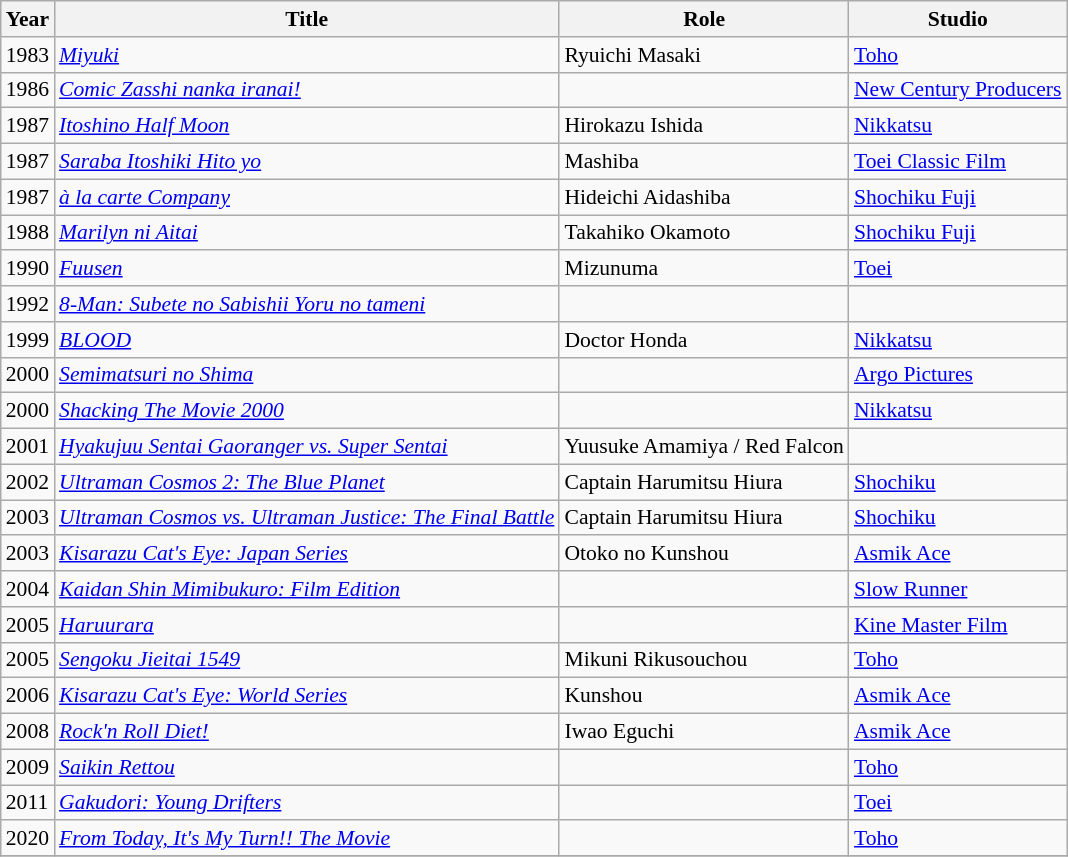<table class="wikitable" style="font-size: 90%;">
<tr>
<th>Year</th>
<th>Title</th>
<th>Role</th>
<th>Studio</th>
</tr>
<tr>
<td>1983</td>
<td><em><a href='#'>Miyuki</a></em></td>
<td>Ryuichi Masaki</td>
<td><a href='#'>Toho</a></td>
</tr>
<tr>
<td>1986</td>
<td><em><a href='#'>Comic Zasshi nanka iranai!</a></em></td>
<td></td>
<td><a href='#'>New Century Producers</a></td>
</tr>
<tr>
<td>1987</td>
<td><em><a href='#'>Itoshino Half Moon</a></em></td>
<td>Hirokazu Ishida</td>
<td><a href='#'>Nikkatsu</a></td>
</tr>
<tr>
<td>1987</td>
<td><em><a href='#'>Saraba Itoshiki Hito yo</a></em></td>
<td>Mashiba</td>
<td><a href='#'>Toei Classic Film</a></td>
</tr>
<tr>
<td>1987</td>
<td><em><a href='#'>à la carte Company</a></em></td>
<td>Hideichi Aidashiba</td>
<td><a href='#'>Shochiku Fuji</a></td>
</tr>
<tr>
<td>1988</td>
<td><em><a href='#'>Marilyn ni Aitai</a></em></td>
<td>Takahiko Okamoto</td>
<td><a href='#'>Shochiku Fuji</a></td>
</tr>
<tr>
<td>1990</td>
<td><em><a href='#'>Fuusen </a></em></td>
<td>Mizunuma</td>
<td><a href='#'>Toei</a></td>
</tr>
<tr>
<td>1992</td>
<td><em><a href='#'>8-Man: Subete no Sabishii Yoru no tameni </a></em></td>
<td></td>
<td></td>
</tr>
<tr>
<td>1999</td>
<td><em><a href='#'>BLOOD</a></em></td>
<td>Doctor Honda</td>
<td><a href='#'>Nikkatsu</a></td>
</tr>
<tr>
<td>2000</td>
<td><em><a href='#'>Semimatsuri no Shima</a></em></td>
<td></td>
<td><a href='#'>Argo Pictures</a></td>
</tr>
<tr>
<td>2000</td>
<td><em><a href='#'>Shacking The Movie 2000</a></em></td>
<td></td>
<td><a href='#'>Nikkatsu</a></td>
</tr>
<tr>
<td>2001</td>
<td><em><a href='#'>Hyakujuu Sentai Gaoranger vs. Super Sentai</a></em></td>
<td>Yuusuke Amamiya / Red Falcon</td>
<td></td>
</tr>
<tr>
<td>2002</td>
<td><em><a href='#'>Ultraman Cosmos 2: The Blue Planet</a></em></td>
<td>Captain Harumitsu Hiura</td>
<td><a href='#'>Shochiku</a></td>
</tr>
<tr>
<td>2003</td>
<td><em><a href='#'>Ultraman Cosmos vs. Ultraman Justice: The Final Battle</a></em></td>
<td>Captain Harumitsu Hiura</td>
<td><a href='#'>Shochiku</a></td>
</tr>
<tr>
<td>2003</td>
<td><em><a href='#'>Kisarazu Cat's Eye: Japan Series</a></em></td>
<td>Otoko no Kunshou</td>
<td><a href='#'>Asmik Ace</a></td>
</tr>
<tr>
<td>2004</td>
<td><em><a href='#'>Kaidan Shin Mimibukuro: Film Edition</a></em></td>
<td></td>
<td><a href='#'>Slow Runner</a></td>
</tr>
<tr>
<td>2005</td>
<td><em><a href='#'>Haruurara</a></em></td>
<td></td>
<td><a href='#'>Kine Master Film</a></td>
</tr>
<tr>
<td>2005</td>
<td><em><a href='#'>Sengoku Jieitai 1549</a></em></td>
<td>Mikuni Rikusouchou</td>
<td><a href='#'>Toho</a></td>
</tr>
<tr>
<td>2006</td>
<td><em><a href='#'>Kisarazu Cat's Eye: World Series</a></em></td>
<td>Kunshou</td>
<td><a href='#'>Asmik Ace</a></td>
</tr>
<tr>
<td>2008</td>
<td><em><a href='#'>Rock'n Roll Diet!</a></em></td>
<td>Iwao Eguchi</td>
<td><a href='#'>Asmik Ace</a></td>
</tr>
<tr>
<td>2009</td>
<td><em><a href='#'>Saikin Rettou</a></em></td>
<td></td>
<td><a href='#'>Toho</a></td>
</tr>
<tr>
<td>2011</td>
<td><em><a href='#'>Gakudori: Young Drifters</a></em></td>
<td></td>
<td><a href='#'>Toei</a></td>
</tr>
<tr>
<td>2020</td>
<td><em><a href='#'>From Today, It's My Turn!! The Movie</a></em></td>
<td></td>
<td><a href='#'>Toho</a></td>
</tr>
<tr>
</tr>
</table>
